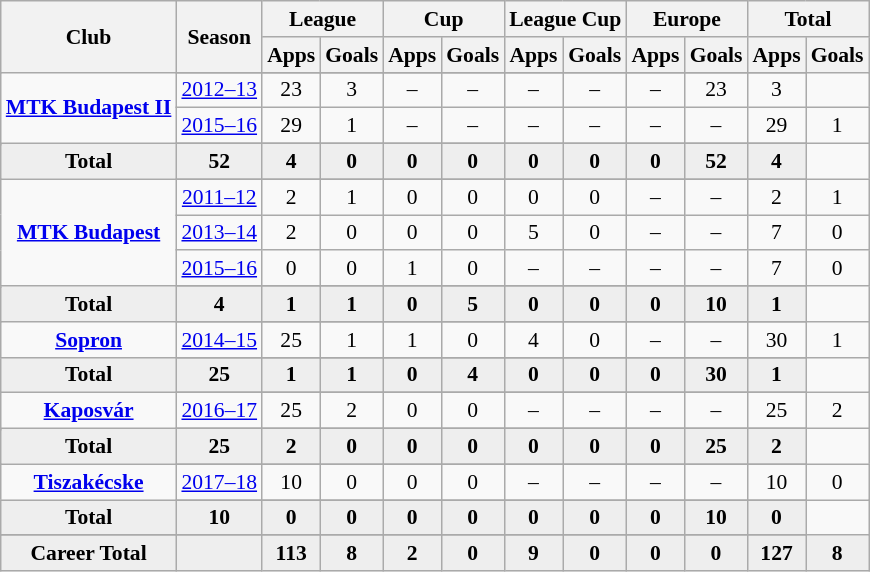<table class="wikitable" style="font-size:90%; text-align: center;">
<tr>
<th rowspan="2">Club</th>
<th rowspan="2">Season</th>
<th colspan="2">League</th>
<th colspan="2">Cup</th>
<th colspan="2">League Cup</th>
<th colspan="2">Europe</th>
<th colspan="2">Total</th>
</tr>
<tr>
<th>Apps</th>
<th>Goals</th>
<th>Apps</th>
<th>Goals</th>
<th>Apps</th>
<th>Goals</th>
<th>Apps</th>
<th>Goals</th>
<th>Apps</th>
<th>Goals</th>
</tr>
<tr ||-||-||-|->
<td rowspan="4" valign="center"><strong><a href='#'>MTK Budapest II</a></strong></td>
</tr>
<tr>
<td><a href='#'>2012–13</a></td>
<td>23</td>
<td>3</td>
<td>–</td>
<td>–</td>
<td>–</td>
<td –>–</td>
<td>–</td>
<td>23</td>
<td>3</td>
</tr>
<tr>
<td><a href='#'>2015–16</a></td>
<td>29</td>
<td>1</td>
<td>–</td>
<td>–</td>
<td>–</td>
<td>–</td>
<td>–</td>
<td>–</td>
<td>29</td>
<td>1</td>
</tr>
<tr>
</tr>
<tr style="font-weight:bold; background-color:#eeeeee;">
<td>Total</td>
<td>52</td>
<td>4</td>
<td>0</td>
<td>0</td>
<td>0</td>
<td>0</td>
<td>0</td>
<td>0</td>
<td>52</td>
<td>4</td>
</tr>
<tr>
<td rowspan="5" valign="center"><strong><a href='#'>MTK Budapest</a></strong></td>
</tr>
<tr>
<td><a href='#'>2011–12</a></td>
<td>2</td>
<td>1</td>
<td>0</td>
<td>0</td>
<td>0</td>
<td>0</td>
<td>–</td>
<td>–</td>
<td>2</td>
<td>1</td>
</tr>
<tr>
<td><a href='#'>2013–14</a></td>
<td>2</td>
<td>0</td>
<td>0</td>
<td>0</td>
<td>5</td>
<td>0</td>
<td>–</td>
<td>–</td>
<td>7</td>
<td>0</td>
</tr>
<tr>
<td><a href='#'>2015–16</a></td>
<td>0</td>
<td>0</td>
<td>1</td>
<td>0</td>
<td>–</td>
<td>–</td>
<td>–</td>
<td>–</td>
<td>7</td>
<td>0</td>
</tr>
<tr>
</tr>
<tr style="font-weight:bold; background-color:#eeeeee;">
<td>Total</td>
<td>4</td>
<td>1</td>
<td>1</td>
<td>0</td>
<td>5</td>
<td>0</td>
<td>0</td>
<td>0</td>
<td>10</td>
<td>1</td>
</tr>
<tr>
<td rowspan="3" valign="center"><strong><a href='#'>Sopron</a></strong></td>
</tr>
<tr>
<td><a href='#'>2014–15</a></td>
<td>25</td>
<td>1</td>
<td>1</td>
<td>0</td>
<td>4</td>
<td>0</td>
<td>–</td>
<td>–</td>
<td>30</td>
<td>1</td>
</tr>
<tr>
</tr>
<tr style="font-weight:bold; background-color:#eeeeee;">
<td>Total</td>
<td>25</td>
<td>1</td>
<td>1</td>
<td>0</td>
<td>4</td>
<td>0</td>
<td>0</td>
<td>0</td>
<td>30</td>
<td>1</td>
</tr>
<tr>
<td rowspan="3" valign="center"><strong><a href='#'>Kaposvár</a></strong></td>
</tr>
<tr>
<td><a href='#'>2016–17</a></td>
<td>25</td>
<td>2</td>
<td>0</td>
<td>0</td>
<td>–</td>
<td>–</td>
<td>–</td>
<td>–</td>
<td>25</td>
<td>2</td>
</tr>
<tr>
</tr>
<tr style="font-weight:bold; background-color:#eeeeee;">
<td>Total</td>
<td>25</td>
<td>2</td>
<td>0</td>
<td>0</td>
<td>0</td>
<td>0</td>
<td>0</td>
<td>0</td>
<td>25</td>
<td>2</td>
</tr>
<tr>
<td rowspan="3" valign="center"><strong><a href='#'>Tiszakécske</a></strong></td>
</tr>
<tr>
<td><a href='#'>2017–18</a></td>
<td>10</td>
<td>0</td>
<td>0</td>
<td>0</td>
<td>–</td>
<td>–</td>
<td>–</td>
<td>–</td>
<td>10</td>
<td>0</td>
</tr>
<tr>
</tr>
<tr style="font-weight:bold; background-color:#eeeeee;">
<td>Total</td>
<td>10</td>
<td>0</td>
<td>0</td>
<td>0</td>
<td>0</td>
<td>0</td>
<td>0</td>
<td>0</td>
<td>10</td>
<td>0</td>
</tr>
<tr>
</tr>
<tr style="font-weight:bold; background-color:#eeeeee;">
<td rowspan="1" valign="top"><strong>Career Total</strong></td>
<td></td>
<td><strong>113</strong></td>
<td><strong>8</strong></td>
<td><strong>2</strong></td>
<td><strong>0</strong></td>
<td><strong>9</strong></td>
<td><strong>0</strong></td>
<td><strong>0</strong></td>
<td><strong>0</strong></td>
<td><strong>127</strong></td>
<td><strong>8</strong></td>
</tr>
</table>
